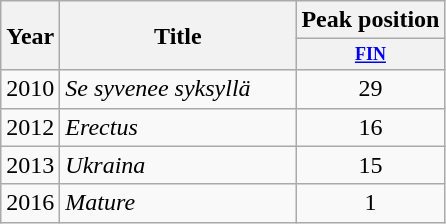<table class="wikitable">
<tr>
<th rowspan="2">Year</th>
<th rowspan="2" style="width:150px;">Title</th>
<th colspan="2">Peak position</th>
</tr>
<tr>
<th style="width;font-size:75%"><a href='#'>FIN</a></th>
</tr>
<tr>
<td>2010</td>
<td><em>Se syvenee syksyllä</em></td>
<td style="text-align:center;">29</td>
</tr>
<tr>
<td>2012</td>
<td><em>Erectus</em></td>
<td style="text-align:center;">16</td>
</tr>
<tr>
<td>2013</td>
<td><em>Ukraina</em></td>
<td style="text-align:center;">15</td>
</tr>
<tr>
<td>2016</td>
<td><em>Mature</em></td>
<td style="text-align:center;">1</td>
</tr>
</table>
